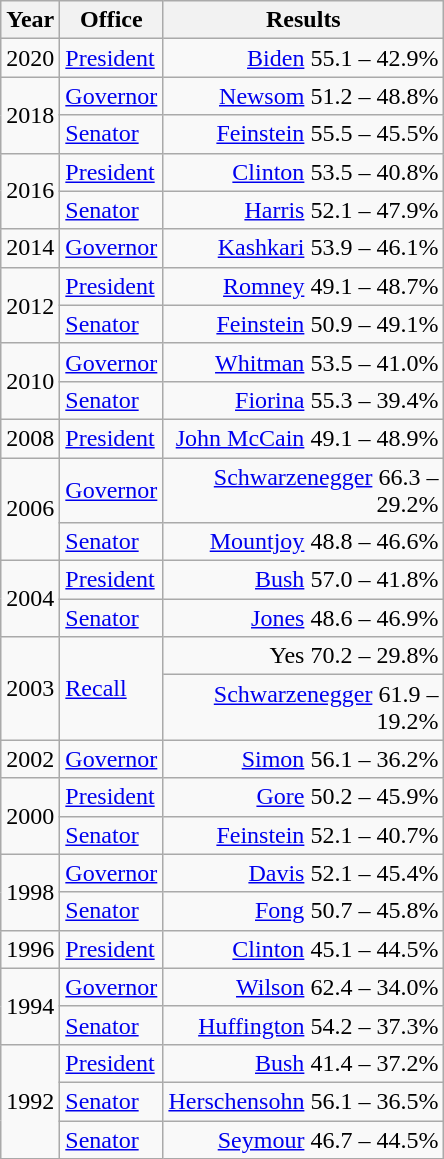<table class=wikitable>
<tr>
<th width="30">Year</th>
<th width="60">Office</th>
<th width="180">Results</th>
</tr>
<tr>
<td rowspan="1">2020</td>
<td><a href='#'>President</a></td>
<td align="right" ><a href='#'>Biden</a> 55.1 – 42.9%</td>
</tr>
<tr>
<td rowspan="2">2018</td>
<td><a href='#'>Governor</a></td>
<td align="right" ><a href='#'>Newsom</a> 51.2 – 48.8%</td>
</tr>
<tr>
<td><a href='#'>Senator</a></td>
<td align="right" ><a href='#'>Feinstein</a> 55.5 – 45.5%</td>
</tr>
<tr>
<td rowspan="2">2016</td>
<td><a href='#'>President</a></td>
<td align="right" ><a href='#'>Clinton</a> 53.5 – 40.8%</td>
</tr>
<tr>
<td><a href='#'>Senator</a></td>
<td align="right" ><a href='#'>Harris</a> 52.1 – 47.9%</td>
</tr>
<tr>
<td>2014</td>
<td><a href='#'>Governor</a></td>
<td align="right" ><a href='#'>Kashkari</a> 53.9 – 46.1%</td>
</tr>
<tr>
<td rowspan="2">2012</td>
<td><a href='#'>President</a></td>
<td align="right" ><a href='#'>Romney</a> 49.1 – 48.7%</td>
</tr>
<tr>
<td><a href='#'>Senator</a></td>
<td align="right" ><a href='#'>Feinstein</a> 50.9 – 49.1%</td>
</tr>
<tr>
<td rowspan="2">2010</td>
<td><a href='#'>Governor</a></td>
<td align="right" ><a href='#'>Whitman</a> 53.5 – 41.0%</td>
</tr>
<tr>
<td><a href='#'>Senator</a></td>
<td align="right" ><a href='#'>Fiorina</a> 55.3 – 39.4%</td>
</tr>
<tr>
<td>2008</td>
<td><a href='#'>President</a></td>
<td align="right" ><a href='#'>John McCain</a> 49.1 – 48.9%</td>
</tr>
<tr>
<td rowspan="2">2006</td>
<td><a href='#'>Governor</a></td>
<td align="right" ><a href='#'>Schwarzenegger</a> 66.3 – 29.2%</td>
</tr>
<tr>
<td><a href='#'>Senator</a></td>
<td align="right" ><a href='#'>Mountjoy</a> 48.8 – 46.6%</td>
</tr>
<tr>
<td rowspan="2">2004</td>
<td><a href='#'>President</a></td>
<td align="right" ><a href='#'>Bush</a> 57.0 – 41.8%</td>
</tr>
<tr>
<td><a href='#'>Senator</a></td>
<td align="right" ><a href='#'>Jones</a> 48.6 – 46.9%</td>
</tr>
<tr>
<td rowspan="2">2003</td>
<td rowspan="2"><a href='#'>Recall</a></td>
<td align="right">Yes 70.2 – 29.8%</td>
</tr>
<tr>
<td align="right" ><a href='#'>Schwarzenegger</a> 61.9 – 19.2%</td>
</tr>
<tr>
<td>2002</td>
<td><a href='#'>Governor</a></td>
<td align="right" ><a href='#'>Simon</a> 56.1 – 36.2%</td>
</tr>
<tr>
<td rowspan="2">2000</td>
<td><a href='#'>President</a></td>
<td align="right" ><a href='#'>Gore</a> 50.2 – 45.9%</td>
</tr>
<tr>
<td><a href='#'>Senator</a></td>
<td align="right" ><a href='#'>Feinstein</a> 52.1 – 40.7%</td>
</tr>
<tr>
<td rowspan="2">1998</td>
<td><a href='#'>Governor</a></td>
<td align="right" ><a href='#'>Davis</a> 52.1 – 45.4%</td>
</tr>
<tr>
<td><a href='#'>Senator</a></td>
<td align="right" ><a href='#'>Fong</a> 50.7 – 45.8%</td>
</tr>
<tr>
<td>1996</td>
<td><a href='#'>President</a></td>
<td align="right" ><a href='#'>Clinton</a> 45.1 – 44.5%</td>
</tr>
<tr>
<td rowspan="2">1994</td>
<td><a href='#'>Governor</a></td>
<td align="right" ><a href='#'>Wilson</a> 62.4 – 34.0%</td>
</tr>
<tr>
<td><a href='#'>Senator</a></td>
<td align="right" ><a href='#'>Huffington</a> 54.2 – 37.3%</td>
</tr>
<tr>
<td rowspan="3">1992</td>
<td><a href='#'>President</a></td>
<td align="right" ><a href='#'>Bush</a> 41.4 – 37.2%</td>
</tr>
<tr>
<td><a href='#'>Senator</a></td>
<td align="right" ><a href='#'>Herschensohn</a> 56.1 – 36.5%</td>
</tr>
<tr>
<td><a href='#'>Senator</a></td>
<td align="right" ><a href='#'>Seymour</a> 46.7 – 44.5%</td>
</tr>
</table>
